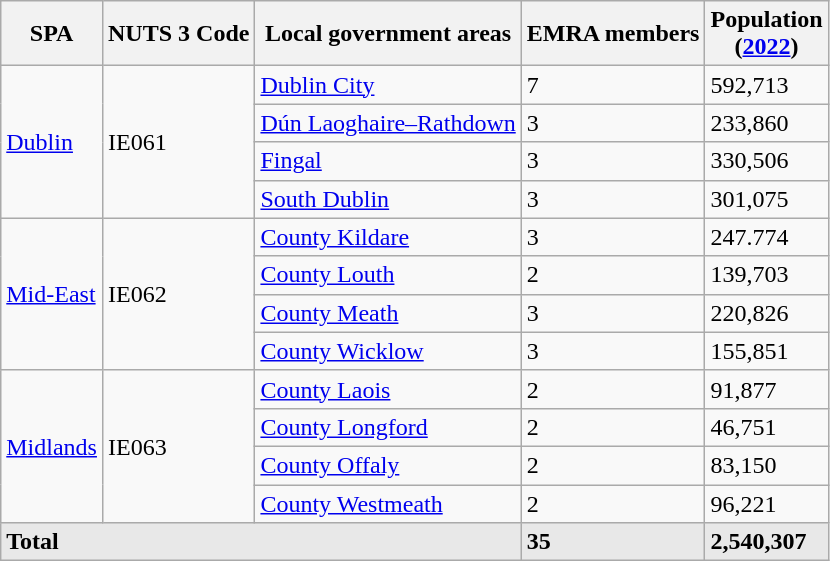<table class="wikitable">
<tr>
<th>SPA</th>
<th>NUTS 3 Code</th>
<th>Local government areas</th>
<th>EMRA members</th>
<th>Population<br>(<a href='#'>2022</a>)</th>
</tr>
<tr>
<td rowspan=4><a href='#'>Dublin</a></td>
<td rowspan=4>IE061</td>
<td><a href='#'>Dublin City</a></td>
<td>7</td>
<td>592,713</td>
</tr>
<tr>
<td><a href='#'>Dún Laoghaire–Rathdown</a></td>
<td>3</td>
<td>233,860</td>
</tr>
<tr>
<td><a href='#'>Fingal</a></td>
<td>3</td>
<td>330,506</td>
</tr>
<tr>
<td><a href='#'>South Dublin</a></td>
<td>3</td>
<td>301,075</td>
</tr>
<tr>
<td rowspan=4><a href='#'>Mid-East</a></td>
<td rowspan=4>IE062</td>
<td><a href='#'>County Kildare</a></td>
<td>3</td>
<td>247.774</td>
</tr>
<tr>
<td><a href='#'>County Louth</a></td>
<td>2</td>
<td>139,703</td>
</tr>
<tr>
<td><a href='#'>County Meath</a></td>
<td>3</td>
<td>220,826</td>
</tr>
<tr>
<td><a href='#'>County Wicklow</a></td>
<td>3</td>
<td>155,851</td>
</tr>
<tr>
<td rowspan=4><a href='#'>Midlands</a></td>
<td rowspan=4>IE063</td>
<td><a href='#'>County Laois</a></td>
<td>2</td>
<td>91,877</td>
</tr>
<tr>
<td><a href='#'>County Longford</a></td>
<td>2</td>
<td>46,751</td>
</tr>
<tr>
<td><a href='#'>County Offaly</a></td>
<td>2</td>
<td>83,150</td>
</tr>
<tr>
<td><a href='#'>County Westmeath</a></td>
<td>2</td>
<td>96,221</td>
</tr>
<tr style="font-weight:bold; background:rgb(232,232,232);">
<td colspan=3>Total</td>
<td>35</td>
<td>2,540,307</td>
</tr>
</table>
